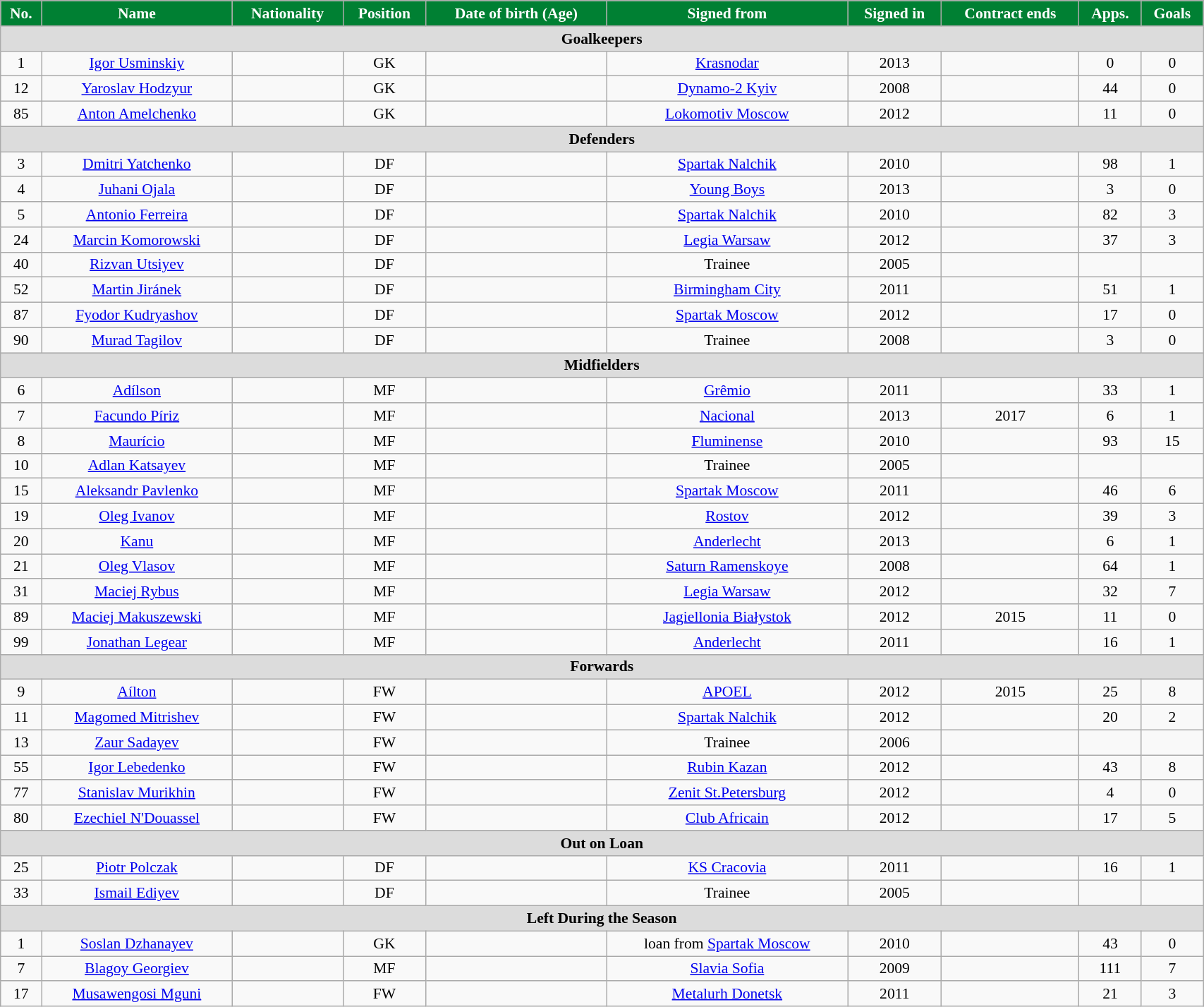<table class="wikitable"  style="text-align:center; font-size:90%; width:90%;">
<tr>
<th style="background:#008033; color:white; text-align:center;">No.</th>
<th style="background:#008033; color:white; text-align:center;">Name</th>
<th style="background:#008033; color:white; text-align:center;">Nationality</th>
<th style="background:#008033; color:white; text-align:center;">Position</th>
<th style="background:#008033; color:white; text-align:center;">Date of birth (Age)</th>
<th style="background:#008033; color:white; text-align:center;">Signed from</th>
<th style="background:#008033; color:white; text-align:center;">Signed in</th>
<th style="background:#008033; color:white; text-align:center;">Contract ends</th>
<th style="background:#008033; color:white; text-align:center;">Apps.</th>
<th style="background:#008033; color:white; text-align:center;">Goals</th>
</tr>
<tr>
<th colspan="11"  style="background:#dcdcdc; text-align:center;">Goalkeepers</th>
</tr>
<tr>
<td>1</td>
<td><a href='#'>Igor Usminskiy</a></td>
<td></td>
<td>GK</td>
<td></td>
<td><a href='#'>Krasnodar</a></td>
<td>2013</td>
<td></td>
<td>0</td>
<td>0</td>
</tr>
<tr>
<td>12</td>
<td><a href='#'>Yaroslav Hodzyur</a></td>
<td></td>
<td>GK</td>
<td></td>
<td><a href='#'>Dynamo-2 Kyiv</a></td>
<td>2008</td>
<td></td>
<td>44</td>
<td>0</td>
</tr>
<tr>
<td>85</td>
<td><a href='#'>Anton Amelchenko</a></td>
<td></td>
<td>GK</td>
<td></td>
<td><a href='#'>Lokomotiv Moscow</a></td>
<td>2012</td>
<td></td>
<td>11</td>
<td>0</td>
</tr>
<tr>
<th colspan="11"  style="background:#dcdcdc; text-align:center;">Defenders</th>
</tr>
<tr>
<td>3</td>
<td><a href='#'>Dmitri Yatchenko</a></td>
<td></td>
<td>DF</td>
<td></td>
<td><a href='#'>Spartak Nalchik</a></td>
<td>2010</td>
<td></td>
<td>98</td>
<td>1</td>
</tr>
<tr>
<td>4</td>
<td><a href='#'>Juhani Ojala</a></td>
<td></td>
<td>DF</td>
<td></td>
<td><a href='#'>Young Boys</a></td>
<td>2013</td>
<td></td>
<td>3</td>
<td>0</td>
</tr>
<tr>
<td>5</td>
<td><a href='#'>Antonio Ferreira</a></td>
<td></td>
<td>DF</td>
<td></td>
<td><a href='#'>Spartak Nalchik</a></td>
<td>2010</td>
<td></td>
<td>82</td>
<td>3</td>
</tr>
<tr>
<td>24</td>
<td><a href='#'>Marcin Komorowski</a></td>
<td></td>
<td>DF</td>
<td></td>
<td><a href='#'>Legia Warsaw</a></td>
<td>2012</td>
<td></td>
<td>37</td>
<td>3</td>
</tr>
<tr>
<td>40</td>
<td><a href='#'>Rizvan Utsiyev</a></td>
<td></td>
<td>DF</td>
<td></td>
<td>Trainee</td>
<td>2005</td>
<td></td>
<td></td>
<td></td>
</tr>
<tr>
<td>52</td>
<td><a href='#'>Martin Jiránek</a></td>
<td></td>
<td>DF</td>
<td></td>
<td><a href='#'>Birmingham City</a></td>
<td>2011</td>
<td></td>
<td>51</td>
<td>1</td>
</tr>
<tr>
<td>87</td>
<td><a href='#'>Fyodor Kudryashov</a></td>
<td></td>
<td>DF</td>
<td></td>
<td><a href='#'>Spartak Moscow</a></td>
<td>2012</td>
<td></td>
<td>17</td>
<td>0</td>
</tr>
<tr>
<td>90</td>
<td><a href='#'>Murad Tagilov</a></td>
<td></td>
<td>DF</td>
<td></td>
<td>Trainee</td>
<td>2008</td>
<td></td>
<td>3</td>
<td>0</td>
</tr>
<tr>
<th colspan="11"  style="background:#dcdcdc; text-align:center;">Midfielders</th>
</tr>
<tr>
<td>6</td>
<td><a href='#'>Adílson</a></td>
<td></td>
<td>MF</td>
<td></td>
<td><a href='#'>Grêmio</a></td>
<td>2011</td>
<td></td>
<td>33</td>
<td>1</td>
</tr>
<tr>
<td>7</td>
<td><a href='#'>Facundo Píriz</a></td>
<td></td>
<td>MF</td>
<td></td>
<td><a href='#'>Nacional</a></td>
<td>2013</td>
<td>2017</td>
<td>6</td>
<td>1</td>
</tr>
<tr>
<td>8</td>
<td><a href='#'>Maurício</a></td>
<td></td>
<td>MF</td>
<td></td>
<td><a href='#'>Fluminense</a></td>
<td>2010</td>
<td></td>
<td>93</td>
<td>15</td>
</tr>
<tr>
<td>10</td>
<td><a href='#'>Adlan Katsayev</a></td>
<td></td>
<td>MF</td>
<td></td>
<td>Trainee</td>
<td>2005</td>
<td></td>
<td></td>
<td></td>
</tr>
<tr>
<td>15</td>
<td><a href='#'>Aleksandr Pavlenko</a></td>
<td></td>
<td>MF</td>
<td></td>
<td><a href='#'>Spartak Moscow</a></td>
<td>2011</td>
<td></td>
<td>46</td>
<td>6</td>
</tr>
<tr>
<td>19</td>
<td><a href='#'>Oleg Ivanov</a></td>
<td></td>
<td>MF</td>
<td></td>
<td><a href='#'>Rostov</a></td>
<td>2012</td>
<td></td>
<td>39</td>
<td>3</td>
</tr>
<tr>
<td>20</td>
<td><a href='#'>Kanu</a></td>
<td></td>
<td>MF</td>
<td></td>
<td><a href='#'>Anderlecht</a></td>
<td>2013</td>
<td></td>
<td>6</td>
<td>1</td>
</tr>
<tr>
<td>21</td>
<td><a href='#'>Oleg Vlasov</a></td>
<td></td>
<td>MF</td>
<td></td>
<td><a href='#'>Saturn Ramenskoye</a></td>
<td>2008</td>
<td></td>
<td>64</td>
<td>1</td>
</tr>
<tr>
<td>31</td>
<td><a href='#'>Maciej Rybus</a></td>
<td></td>
<td>MF</td>
<td></td>
<td><a href='#'>Legia Warsaw</a></td>
<td>2012</td>
<td></td>
<td>32</td>
<td>7</td>
</tr>
<tr>
<td>89</td>
<td><a href='#'>Maciej Makuszewski</a></td>
<td></td>
<td>MF</td>
<td></td>
<td><a href='#'>Jagiellonia Białystok</a></td>
<td>2012</td>
<td>2015</td>
<td>11</td>
<td>0</td>
</tr>
<tr>
<td>99</td>
<td><a href='#'>Jonathan Legear</a></td>
<td></td>
<td>MF</td>
<td></td>
<td><a href='#'>Anderlecht</a></td>
<td>2011</td>
<td></td>
<td>16</td>
<td>1</td>
</tr>
<tr>
<th colspan="11"  style="background:#dcdcdc; text-align:center;">Forwards</th>
</tr>
<tr>
<td>9</td>
<td><a href='#'>Aílton</a></td>
<td></td>
<td>FW</td>
<td></td>
<td><a href='#'>APOEL</a></td>
<td>2012</td>
<td>2015</td>
<td>25</td>
<td>8</td>
</tr>
<tr>
<td>11</td>
<td><a href='#'>Magomed Mitrishev</a></td>
<td></td>
<td>FW</td>
<td></td>
<td><a href='#'>Spartak Nalchik</a></td>
<td>2012</td>
<td></td>
<td>20</td>
<td>2</td>
</tr>
<tr>
<td>13</td>
<td><a href='#'>Zaur Sadayev</a></td>
<td></td>
<td>FW</td>
<td></td>
<td>Trainee</td>
<td>2006</td>
<td></td>
<td></td>
<td></td>
</tr>
<tr>
<td>55</td>
<td><a href='#'>Igor Lebedenko</a></td>
<td></td>
<td>FW</td>
<td></td>
<td><a href='#'>Rubin Kazan</a></td>
<td>2012</td>
<td></td>
<td>43</td>
<td>8</td>
</tr>
<tr>
<td>77</td>
<td><a href='#'>Stanislav Murikhin</a></td>
<td></td>
<td>FW</td>
<td></td>
<td><a href='#'>Zenit St.Petersburg</a></td>
<td>2012</td>
<td></td>
<td>4</td>
<td>0</td>
</tr>
<tr>
<td>80</td>
<td><a href='#'>Ezechiel N'Douassel</a></td>
<td></td>
<td>FW</td>
<td></td>
<td><a href='#'>Club Africain</a></td>
<td>2012</td>
<td></td>
<td>17</td>
<td>5</td>
</tr>
<tr>
<th colspan="11"  style="background:#dcdcdc; text-align:center;">Out on Loan</th>
</tr>
<tr>
<td>25</td>
<td><a href='#'>Piotr Polczak</a></td>
<td></td>
<td>DF</td>
<td></td>
<td><a href='#'>KS Cracovia</a></td>
<td>2011</td>
<td></td>
<td>16</td>
<td>1</td>
</tr>
<tr>
<td>33</td>
<td><a href='#'>Ismail Ediyev</a></td>
<td></td>
<td>DF</td>
<td></td>
<td>Trainee</td>
<td>2005</td>
<td></td>
<td></td>
<td></td>
</tr>
<tr>
<th colspan="11"  style="background:#dcdcdc; text-align:center;">Left During the Season</th>
</tr>
<tr>
<td>1</td>
<td><a href='#'>Soslan Dzhanayev</a></td>
<td></td>
<td>GK</td>
<td></td>
<td>loan from <a href='#'>Spartak Moscow</a></td>
<td>2010</td>
<td></td>
<td>43</td>
<td>0</td>
</tr>
<tr>
<td>7</td>
<td><a href='#'>Blagoy Georgiev</a></td>
<td></td>
<td>MF</td>
<td></td>
<td><a href='#'>Slavia Sofia</a></td>
<td>2009</td>
<td></td>
<td>111</td>
<td>7</td>
</tr>
<tr>
<td>17</td>
<td><a href='#'>Musawengosi Mguni</a></td>
<td></td>
<td>FW</td>
<td></td>
<td><a href='#'>Metalurh Donetsk</a></td>
<td>2011</td>
<td></td>
<td>21</td>
<td>3</td>
</tr>
</table>
